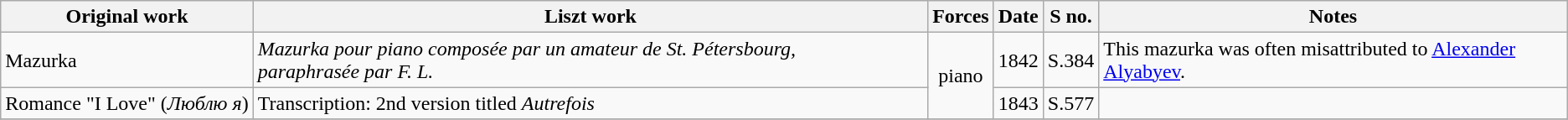<table class="wikitable">
<tr>
<th>Original work</th>
<th>Liszt work</th>
<th>Forces</th>
<th>Date</th>
<th>S no.</th>
<th>Notes</th>
</tr>
<tr>
<td>Mazurka</td>
<td><em>Mazurka pour piano composée par un amateur de St. Pétersbourg, paraphrasée par F. L.</em></td>
<td rowspan=2 style="text-align: center">piano</td>
<td>1842</td>
<td>S.384</td>
<td>This mazurka was often misattributed to <a href='#'>Alexander Alyabyev</a>.</td>
</tr>
<tr>
<td>Romance "I Love" (<em>Люблю я</em>)</td>
<td>Transcription: 2nd version titled <em>Autrefois</em></td>
<td>1843</td>
<td>S.577</td>
<td></td>
</tr>
<tr>
</tr>
</table>
